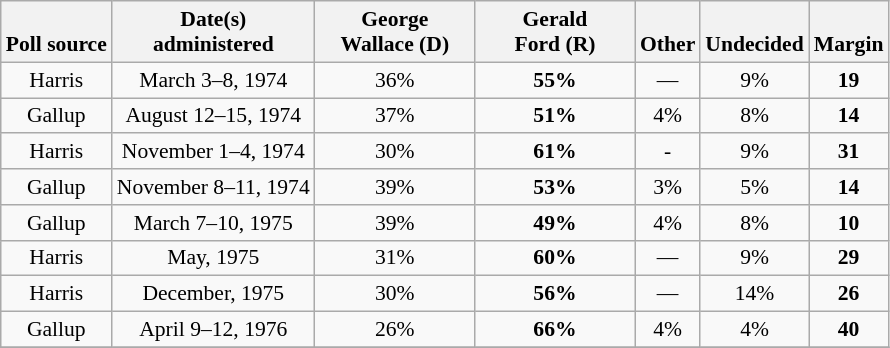<table class="wikitable sortable" style="text-align:center;font-size:90%;line-height:17px">
<tr valign= bottom>
<th>Poll source</th>
<th>Date(s)<br>administered</th>
<th class="unsortable" style="width:100px;">George<br>Wallace (D)</th>
<th class="unsortable" style="width:100px;">Gerald<br>Ford (R)</th>
<th class="unsortable">Other</th>
<th class="unsortable">Undecided</th>
<th>Margin</th>
</tr>
<tr>
<td align="center">Harris</td>
<td>March 3–8, 1974</td>
<td align="center">36%</td>
<td><strong>55%</strong></td>
<td align="center">—</td>
<td align="center">9%</td>
<td><strong>19</strong></td>
</tr>
<tr>
<td align="center">Gallup</td>
<td>August 12–15, 1974</td>
<td align="center">37%</td>
<td><strong>51%</strong></td>
<td align="center">4%</td>
<td align="center">8%</td>
<td><strong>14</strong></td>
</tr>
<tr>
<td align="center">Harris</td>
<td>November 1–4, 1974</td>
<td align="center">30%</td>
<td><strong>61%</strong></td>
<td align="center">-</td>
<td align="center">9%</td>
<td><strong>31</strong></td>
</tr>
<tr>
<td align="center">Gallup</td>
<td>November 8–11, 1974</td>
<td align="center">39%</td>
<td><strong>53%</strong></td>
<td align="center">3%</td>
<td align="center">5%</td>
<td><strong>14</strong></td>
</tr>
<tr>
<td align="center">Gallup</td>
<td>March 7–10, 1975</td>
<td align="center">39%</td>
<td><strong>49%</strong></td>
<td align="center">4%</td>
<td align="center">8%</td>
<td><strong>10</strong></td>
</tr>
<tr>
<td align="center">Harris</td>
<td>May, 1975</td>
<td align="center">31%</td>
<td><strong>60%</strong></td>
<td align="center">—</td>
<td align="center">9%</td>
<td><strong>29</strong></td>
</tr>
<tr>
<td align="center">Harris</td>
<td>December, 1975</td>
<td align="center">30%</td>
<td><strong>56%</strong></td>
<td align="center">—</td>
<td align="center">14%</td>
<td><strong>26</strong></td>
</tr>
<tr>
<td align="center">Gallup</td>
<td>April 9–12, 1976</td>
<td align="center">26%</td>
<td><strong>66%</strong></td>
<td align="center">4%</td>
<td align="center">4%</td>
<td><strong>40</strong></td>
</tr>
<tr>
</tr>
</table>
